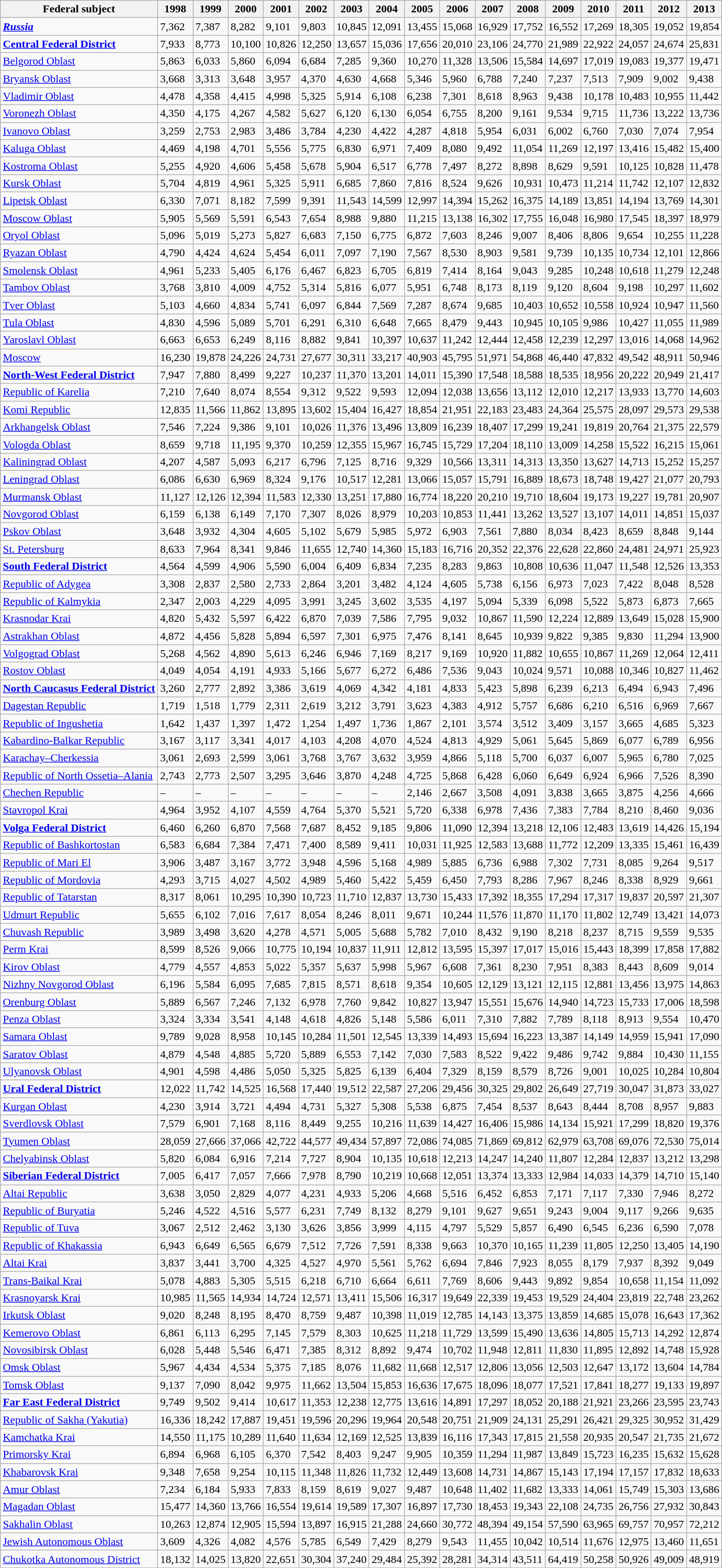<table class="wikitable sortable">
<tr>
<th>Federal subject</th>
<th>1998</th>
<th>1999</th>
<th>2000</th>
<th>2001</th>
<th>2002</th>
<th>2003</th>
<th>2004</th>
<th>2005</th>
<th>2006</th>
<th>2007</th>
<th>2008</th>
<th>2009</th>
<th>2010</th>
<th>2011</th>
<th>2012</th>
<th>2013</th>
</tr>
<tr>
<td><strong><em><a href='#'>Russia</a></em></strong></td>
<td>7,362</td>
<td>7,387</td>
<td>8,282</td>
<td>9,101</td>
<td>9,803</td>
<td>10,845</td>
<td>12,091</td>
<td>13,455</td>
<td>15,068</td>
<td>16,929</td>
<td>17,752</td>
<td>16,552</td>
<td>17,269</td>
<td>18,305</td>
<td>19,052</td>
<td>19,854</td>
</tr>
<tr>
<td><strong><a href='#'>Central Federal District</a></strong></td>
<td>7,933</td>
<td>8,773</td>
<td>10,100</td>
<td>10,826</td>
<td>12,250</td>
<td>13,657</td>
<td>15,036</td>
<td>17,656</td>
<td>20,010</td>
<td>23,106</td>
<td>24,770</td>
<td>21,989</td>
<td>22,922</td>
<td>24,057</td>
<td>24,674</td>
<td>25,831</td>
</tr>
<tr>
<td><a href='#'>Belgorod Oblast</a></td>
<td>5,863</td>
<td>6,033</td>
<td>5,860</td>
<td>6,094</td>
<td>6,684</td>
<td>7,285</td>
<td>9,360</td>
<td>10,270</td>
<td>11,328</td>
<td>13,506</td>
<td>15,584</td>
<td>14,697</td>
<td>17,019</td>
<td>19,083</td>
<td>19,377</td>
<td>19,471</td>
</tr>
<tr>
<td><a href='#'>Bryansk Oblast</a></td>
<td>3,668</td>
<td>3,313</td>
<td>3,648</td>
<td>3,957</td>
<td>4,370</td>
<td>4,630</td>
<td>4,668</td>
<td>5,346</td>
<td>5,960</td>
<td>6,788</td>
<td>7,240</td>
<td>7,237</td>
<td>7,513</td>
<td>7,909</td>
<td>9,002</td>
<td>9,438</td>
</tr>
<tr>
<td><a href='#'>Vladimir Oblast</a></td>
<td>4,478</td>
<td>4,358</td>
<td>4,415</td>
<td>4,998</td>
<td>5,325</td>
<td>5,914</td>
<td>6,108</td>
<td>6,238</td>
<td>7,301</td>
<td>8,618</td>
<td>8,963</td>
<td>9,438</td>
<td>10,178</td>
<td>10,483</td>
<td>10,955</td>
<td>11,442</td>
</tr>
<tr>
<td><a href='#'>Voronezh Oblast</a></td>
<td>4,350</td>
<td>4,175</td>
<td>4,267</td>
<td>4,582</td>
<td>5,627</td>
<td>6,120</td>
<td>6,130</td>
<td>6,054</td>
<td>6,755</td>
<td>8,200</td>
<td>9,161</td>
<td>9,534</td>
<td>9,715</td>
<td>11,736</td>
<td>13,222</td>
<td>13,736</td>
</tr>
<tr>
<td><a href='#'>Ivanovo Oblast</a></td>
<td>3,259</td>
<td>2,753</td>
<td>2,983</td>
<td>3,486</td>
<td>3,784</td>
<td>4,230</td>
<td>4,422</td>
<td>4,287</td>
<td>4,818</td>
<td>5,954</td>
<td>6,031</td>
<td>6,002</td>
<td>6,760</td>
<td>7,030</td>
<td>7,074</td>
<td>7,954</td>
</tr>
<tr>
<td><a href='#'>Kaluga Oblast</a></td>
<td>4,469</td>
<td>4,198</td>
<td>4,701</td>
<td>5,556</td>
<td>5,775</td>
<td>6,830</td>
<td>6,971</td>
<td>7,409</td>
<td>8,080</td>
<td>9,492</td>
<td>11,054</td>
<td>11,269</td>
<td>12,197</td>
<td>13,416</td>
<td>15,482</td>
<td>15,400</td>
</tr>
<tr>
<td><a href='#'>Kostroma Oblast</a></td>
<td>5,255</td>
<td>4,920</td>
<td>4,606</td>
<td>5,458</td>
<td>5,678</td>
<td>5,904</td>
<td>6,517</td>
<td>6,778</td>
<td>7,497</td>
<td>8,272</td>
<td>8,898</td>
<td>8,629</td>
<td>9,591</td>
<td>10,125</td>
<td>10,828</td>
<td>11,478</td>
</tr>
<tr>
<td><a href='#'>Kursk Oblast</a></td>
<td>5,704</td>
<td>4,819</td>
<td>4,961</td>
<td>5,325</td>
<td>5,911</td>
<td>6,685</td>
<td>7,860</td>
<td>7,816</td>
<td>8,524</td>
<td>9,626</td>
<td>10,931</td>
<td>10,473</td>
<td>11,214</td>
<td>11,742</td>
<td>12,107</td>
<td>12,832</td>
</tr>
<tr>
<td><a href='#'>Lipetsk Oblast</a></td>
<td>6,330</td>
<td>7,071</td>
<td>8,182</td>
<td>7,599</td>
<td>9,391</td>
<td>11,543</td>
<td>14,599</td>
<td>12,997</td>
<td>14,394</td>
<td>15,262</td>
<td>16,375</td>
<td>14,189</td>
<td>13,851</td>
<td>14,194</td>
<td>13,769</td>
<td>14,301</td>
</tr>
<tr>
<td><a href='#'>Moscow Oblast</a></td>
<td>5,905</td>
<td>5,569</td>
<td>5,591</td>
<td>6,543</td>
<td>7,654</td>
<td>8,988</td>
<td>9,880</td>
<td>11,215</td>
<td>13,138</td>
<td>16,302</td>
<td>17,755</td>
<td>16,048</td>
<td>16,980</td>
<td>17,545</td>
<td>18,397</td>
<td>18,979</td>
</tr>
<tr>
<td><a href='#'>Oryol Oblast</a></td>
<td>5,096</td>
<td>5,019</td>
<td>5,273</td>
<td>5,827</td>
<td>6,683</td>
<td>7,150</td>
<td>6,775</td>
<td>6,872</td>
<td>7,603</td>
<td>8,246</td>
<td>9,007</td>
<td>8,406</td>
<td>8,806</td>
<td>9,654</td>
<td>10,255</td>
<td>11,228</td>
</tr>
<tr>
<td><a href='#'>Ryazan Oblast</a></td>
<td>4,790</td>
<td>4,424</td>
<td>4,624</td>
<td>5,454</td>
<td>6,011</td>
<td>7,097</td>
<td>7,190</td>
<td>7,567</td>
<td>8,530</td>
<td>8,903</td>
<td>9,581</td>
<td>9,739</td>
<td>10,135</td>
<td>10,734</td>
<td>12,101</td>
<td>12,866</td>
</tr>
<tr>
<td><a href='#'>Smolensk Oblast</a></td>
<td>4,961</td>
<td>5,233</td>
<td>5,405</td>
<td>6,176</td>
<td>6,467</td>
<td>6,823</td>
<td>6,705</td>
<td>6,819</td>
<td>7,414</td>
<td>8,164</td>
<td>9,043</td>
<td>9,285</td>
<td>10,248</td>
<td>10,618</td>
<td>11,279</td>
<td>12,248</td>
</tr>
<tr>
<td><a href='#'>Tambov Oblast</a></td>
<td>3,768</td>
<td>3,810</td>
<td>4,009</td>
<td>4,752</td>
<td>5,314</td>
<td>5,816</td>
<td>6,077</td>
<td>5,951</td>
<td>6,748</td>
<td>8,173</td>
<td>8,119</td>
<td>9,120</td>
<td>8,604</td>
<td>9,198</td>
<td>10,297</td>
<td>11,602</td>
</tr>
<tr>
<td><a href='#'>Tver Oblast</a></td>
<td>5,103</td>
<td>4,660</td>
<td>4,834</td>
<td>5,741</td>
<td>6,097</td>
<td>6,844</td>
<td>7,569</td>
<td>7,287</td>
<td>8,674</td>
<td>9,685</td>
<td>10,403</td>
<td>10,652</td>
<td>10,558</td>
<td>10,924</td>
<td>10,947</td>
<td>11,560</td>
</tr>
<tr>
<td><a href='#'>Tula Oblast</a></td>
<td>4,830</td>
<td>4,596</td>
<td>5,089</td>
<td>5,701</td>
<td>6,291</td>
<td>6,310</td>
<td>6,648</td>
<td>7,665</td>
<td>8,479</td>
<td>9,443</td>
<td>10,945</td>
<td>10,105</td>
<td>9,986</td>
<td>10,427</td>
<td>11,055</td>
<td>11,989</td>
</tr>
<tr>
<td><a href='#'>Yaroslavl Oblast</a></td>
<td>6,663</td>
<td>6,653</td>
<td>6,249</td>
<td>8,116</td>
<td>8,882</td>
<td>9,841</td>
<td>10,397</td>
<td>10,637</td>
<td>11,242</td>
<td>12,444</td>
<td>12,458</td>
<td>12,239</td>
<td>12,297</td>
<td>13,016</td>
<td>14,068</td>
<td>14,962</td>
</tr>
<tr>
<td><a href='#'>Moscow</a></td>
<td>16,230</td>
<td>19,878</td>
<td>24,226</td>
<td>24,731</td>
<td>27,677</td>
<td>30,311</td>
<td>33,217</td>
<td>40,903</td>
<td>45,795</td>
<td>51,971</td>
<td>54,868</td>
<td>46,440</td>
<td>47,832</td>
<td>49,542</td>
<td>48,911</td>
<td>50,946</td>
</tr>
<tr>
<td><strong><a href='#'>North-West Federal District</a></strong></td>
<td>7,947</td>
<td>7,880</td>
<td>8,499</td>
<td>9,227</td>
<td>10,237</td>
<td>11,370</td>
<td>13,201</td>
<td>14,011</td>
<td>15,390</td>
<td>17,548</td>
<td>18,588</td>
<td>18,535</td>
<td>18,956</td>
<td>20,222</td>
<td>20,949</td>
<td>21,417</td>
</tr>
<tr>
<td><a href='#'>Republic of Karelia</a></td>
<td>7,210</td>
<td>7,640</td>
<td>8,074</td>
<td>8,554</td>
<td>9,312</td>
<td>9,522</td>
<td>9,593</td>
<td>12,094</td>
<td>12,038</td>
<td>13,656</td>
<td>13,112</td>
<td>12,010</td>
<td>12,217</td>
<td>13,933</td>
<td>13,770</td>
<td>14,603</td>
</tr>
<tr>
<td><a href='#'>Komi Republic</a></td>
<td>12,835</td>
<td>11,566</td>
<td>11,862</td>
<td>13,895</td>
<td>13,602</td>
<td>15,404</td>
<td>16,427</td>
<td>18,854</td>
<td>21,951</td>
<td>22,183</td>
<td>23,483</td>
<td>24,364</td>
<td>25,575</td>
<td>28,097</td>
<td>29,573</td>
<td>29,538</td>
</tr>
<tr>
<td><a href='#'>Arkhangelsk Oblast</a></td>
<td>7,546</td>
<td>7,224</td>
<td>9,386</td>
<td>9,101</td>
<td>10,026</td>
<td>11,376</td>
<td>13,496</td>
<td>13,809</td>
<td>16,239</td>
<td>18,407</td>
<td>17,299</td>
<td>19,241</td>
<td>19,819</td>
<td>20,764</td>
<td>21,375</td>
<td>22,579</td>
</tr>
<tr>
<td><a href='#'>Vologda Oblast</a></td>
<td>8,659</td>
<td>9,718</td>
<td>11,195</td>
<td>9,370</td>
<td>10,259</td>
<td>12,355</td>
<td>15,967</td>
<td>16,745</td>
<td>15,729</td>
<td>17,204</td>
<td>18,110</td>
<td>13,009</td>
<td>14,258</td>
<td>15,522</td>
<td>16,215</td>
<td>15,061</td>
</tr>
<tr>
<td><a href='#'>Kaliningrad Oblast</a></td>
<td>4,207</td>
<td>4,587</td>
<td>5,093</td>
<td>6,217</td>
<td>6,796</td>
<td>7,125</td>
<td>8,716</td>
<td>9,329</td>
<td>10,566</td>
<td>13,311</td>
<td>14,313</td>
<td>13,350</td>
<td>13,627</td>
<td>14,713</td>
<td>15,252</td>
<td>15,257</td>
</tr>
<tr>
<td><a href='#'>Leningrad Oblast</a></td>
<td>6,086</td>
<td>6,630</td>
<td>6,969</td>
<td>8,324</td>
<td>9,176</td>
<td>10,517</td>
<td>12,281</td>
<td>13,066</td>
<td>15,057</td>
<td>15,791</td>
<td>16,889</td>
<td>18,673</td>
<td>18,748</td>
<td>19,427</td>
<td>21,077</td>
<td>20,793</td>
</tr>
<tr>
<td><a href='#'>Murmansk Oblast</a></td>
<td>11,127</td>
<td>12,126</td>
<td>12,394</td>
<td>11,583</td>
<td>12,330</td>
<td>13,251</td>
<td>17,880</td>
<td>16,774</td>
<td>18,220</td>
<td>20,210</td>
<td>19,710</td>
<td>18,604</td>
<td>19,173</td>
<td>19,227</td>
<td>19,781</td>
<td>20,907</td>
</tr>
<tr>
<td><a href='#'>Novgorod Oblast</a></td>
<td>6,159</td>
<td>6,138</td>
<td>6,149</td>
<td>7,170</td>
<td>7,307</td>
<td>8,026</td>
<td>8,979</td>
<td>10,203</td>
<td>10,853</td>
<td>11,441</td>
<td>13,262</td>
<td>13,527</td>
<td>13,107</td>
<td>14,011</td>
<td>14,851</td>
<td>15,037</td>
</tr>
<tr>
<td><a href='#'>Pskov Oblast</a></td>
<td>3,648</td>
<td>3,932</td>
<td>4,304</td>
<td>4,605</td>
<td>5,102</td>
<td>5,679</td>
<td>5,985</td>
<td>5,972</td>
<td>6,903</td>
<td>7,561</td>
<td>7,880</td>
<td>8,034</td>
<td>8,423</td>
<td>8,659</td>
<td>8,848</td>
<td>9,144</td>
</tr>
<tr>
<td><a href='#'>St. Petersburg</a></td>
<td>8,633</td>
<td>7,964</td>
<td>8,341</td>
<td>9,846</td>
<td>11,655</td>
<td>12,740</td>
<td>14,360</td>
<td>15,183</td>
<td>16,716</td>
<td>20,352</td>
<td>22,376</td>
<td>22,628</td>
<td>22,860</td>
<td>24,481</td>
<td>24,971</td>
<td>25,923</td>
</tr>
<tr>
<td><strong><a href='#'>South Federal District</a></strong></td>
<td>4,564</td>
<td>4,599</td>
<td>4,906</td>
<td>5,590</td>
<td>6,004</td>
<td>6,409</td>
<td>6,834</td>
<td>7,235</td>
<td>8,283</td>
<td>9,863</td>
<td>10,808</td>
<td>10,636</td>
<td>11,047</td>
<td>11,548</td>
<td>12,526</td>
<td>13,353</td>
</tr>
<tr>
<td><a href='#'>Republic of Adygea</a></td>
<td>3,308</td>
<td>2,837</td>
<td>2,580</td>
<td>2,733</td>
<td>2,864</td>
<td>3,201</td>
<td>3,482</td>
<td>4,124</td>
<td>4,605</td>
<td>5,738</td>
<td>6,156</td>
<td>6,973</td>
<td>7,023</td>
<td>7,422</td>
<td>8,048</td>
<td>8,528</td>
</tr>
<tr>
<td><a href='#'>Republic of Kalmykia</a></td>
<td>2,347</td>
<td>2,003</td>
<td>4,229</td>
<td>4,095</td>
<td>3,991</td>
<td>3,245</td>
<td>3,602</td>
<td>3,535</td>
<td>4,197</td>
<td>5,094</td>
<td>5,339</td>
<td>6,098</td>
<td>5,522</td>
<td>5,873</td>
<td>6,873</td>
<td>7,665</td>
</tr>
<tr>
<td><a href='#'>Krasnodar Krai</a></td>
<td>4,820</td>
<td>5,432</td>
<td>5,597</td>
<td>6,422</td>
<td>6,870</td>
<td>7,039</td>
<td>7,586</td>
<td>7,795</td>
<td>9,032</td>
<td>10,867</td>
<td>11,590</td>
<td>12,224</td>
<td>12,889</td>
<td>13,649</td>
<td>15,028</td>
<td>15,900</td>
</tr>
<tr>
<td><a href='#'>Astrakhan Oblast</a></td>
<td>4,872</td>
<td>4,456</td>
<td>5,828</td>
<td>5,894</td>
<td>6,597</td>
<td>7,301</td>
<td>6,975</td>
<td>7,476</td>
<td>8,141</td>
<td>8,645</td>
<td>10,939</td>
<td>9,822</td>
<td>9,385</td>
<td>9,830</td>
<td>11,294</td>
<td>13,900</td>
</tr>
<tr>
<td><a href='#'>Volgograd Oblast</a></td>
<td>5,268</td>
<td>4,562</td>
<td>4,890</td>
<td>5,613</td>
<td>6,246</td>
<td>6,946</td>
<td>7,169</td>
<td>8,217</td>
<td>9,169</td>
<td>10,920</td>
<td>11,882</td>
<td>10,655</td>
<td>10,867</td>
<td>11,269</td>
<td>12,064</td>
<td>12,411</td>
</tr>
<tr>
<td><a href='#'>Rostov Oblast</a></td>
<td>4,049</td>
<td>4,054</td>
<td>4,191</td>
<td>4,933</td>
<td>5,166</td>
<td>5,677</td>
<td>6,272</td>
<td>6,486</td>
<td>7,536</td>
<td>9,043</td>
<td>10,024</td>
<td>9,571</td>
<td>10,088</td>
<td>10,346</td>
<td>10,827</td>
<td>11,462</td>
</tr>
<tr>
<td><strong><a href='#'>North Caucasus Federal District</a></strong></td>
<td>3,260</td>
<td>2,777</td>
<td>2,892</td>
<td>3,386</td>
<td>3,619</td>
<td>4,069</td>
<td>4,342</td>
<td>4,181</td>
<td>4,833</td>
<td>5,423</td>
<td>5,898</td>
<td>6,239</td>
<td>6,213</td>
<td>6,494</td>
<td>6,943</td>
<td>7,496</td>
</tr>
<tr>
<td><a href='#'>Dagestan Republic</a></td>
<td>1,719</td>
<td>1,518</td>
<td>1,779</td>
<td>2,311</td>
<td>2,619</td>
<td>3,212</td>
<td>3,791</td>
<td>3,623</td>
<td>4,383</td>
<td>4,912</td>
<td>5,757</td>
<td>6,686</td>
<td>6,210</td>
<td>6,516</td>
<td>6,969</td>
<td>7,667</td>
</tr>
<tr>
<td><a href='#'>Republic of Ingushetia</a></td>
<td>1,642</td>
<td>1,437</td>
<td>1,397</td>
<td>1,472</td>
<td>1,254</td>
<td>1,497</td>
<td>1,736</td>
<td>1,867</td>
<td>2,101</td>
<td>3,574</td>
<td>3,512</td>
<td>3,409</td>
<td>3,157</td>
<td>3,665</td>
<td>4,685</td>
<td>5,323</td>
</tr>
<tr>
<td><a href='#'>Kabardino-Balkar Republic</a></td>
<td>3,167</td>
<td>3,117</td>
<td>3,341</td>
<td>4,017</td>
<td>4,103</td>
<td>4,208</td>
<td>4,070</td>
<td>4,524</td>
<td>4,813</td>
<td>4,929</td>
<td>5,061</td>
<td>5,645</td>
<td>5,869</td>
<td>6,077</td>
<td>6,789</td>
<td>6,956</td>
</tr>
<tr>
<td><a href='#'>Karachay–Cherkessia</a></td>
<td>3,061</td>
<td>2,693</td>
<td>2,599</td>
<td>3,061</td>
<td>3,768</td>
<td>3,767</td>
<td>3,632</td>
<td>3,959</td>
<td>4,866</td>
<td>5,118</td>
<td>5,700</td>
<td>6,037</td>
<td>6,007</td>
<td>5,965</td>
<td>6,780</td>
<td>7,025</td>
</tr>
<tr>
<td><a href='#'>Republic of North Ossetia–Alania</a></td>
<td>2,743</td>
<td>2,773</td>
<td>2,507</td>
<td>3,295</td>
<td>3,646</td>
<td>3,870</td>
<td>4,248</td>
<td>4,725</td>
<td>5,868</td>
<td>6,428</td>
<td>6,060</td>
<td>6,649</td>
<td>6,924</td>
<td>6,966</td>
<td>7,526</td>
<td>8,390</td>
</tr>
<tr>
<td><a href='#'>Chechen Republic</a></td>
<td>–</td>
<td>–</td>
<td>–</td>
<td>–</td>
<td>–</td>
<td>–</td>
<td>–</td>
<td>2,146</td>
<td>2,667</td>
<td>3,508</td>
<td>4,091</td>
<td>3,838</td>
<td>3,665</td>
<td>3,875</td>
<td>4,256</td>
<td>4,666</td>
</tr>
<tr>
<td><a href='#'>Stavropol Krai</a></td>
<td>4,964</td>
<td>3,952</td>
<td>4,107</td>
<td>4,559</td>
<td>4,764</td>
<td>5,370</td>
<td>5,521</td>
<td>5,720</td>
<td>6,338</td>
<td>6,978</td>
<td>7,436</td>
<td>7,383</td>
<td>7,784</td>
<td>8,210</td>
<td>8,460</td>
<td>9,036</td>
</tr>
<tr>
<td><strong><a href='#'>Volga Federal District</a></strong></td>
<td>6,460</td>
<td>6,260</td>
<td>6,870</td>
<td>7,568</td>
<td>7,687</td>
<td>8,452</td>
<td>9,185</td>
<td>9,806</td>
<td>11,090</td>
<td>12,394</td>
<td>13,218</td>
<td>12,106</td>
<td>12,483</td>
<td>13,619</td>
<td>14,426</td>
<td>15,194</td>
</tr>
<tr>
<td><a href='#'>Republic of Bashkortostan</a></td>
<td>6,583</td>
<td>6,684</td>
<td>7,384</td>
<td>7,471</td>
<td>7,400</td>
<td>8,589</td>
<td>9,411</td>
<td>10,031</td>
<td>11,925</td>
<td>12,583</td>
<td>13,688</td>
<td>11,772</td>
<td>12,209</td>
<td>13,335</td>
<td>15,461</td>
<td>16,439</td>
</tr>
<tr>
<td><a href='#'>Republic of Mari El</a></td>
<td>3,906</td>
<td>3,487</td>
<td>3,167</td>
<td>3,772</td>
<td>3,948</td>
<td>4,596</td>
<td>5,168</td>
<td>4,989</td>
<td>5,885</td>
<td>6,736</td>
<td>6,988</td>
<td>7,302</td>
<td>7,731</td>
<td>8,085</td>
<td>9,264</td>
<td>9,517</td>
</tr>
<tr>
<td><a href='#'>Republic of Mordovia</a></td>
<td>4,293</td>
<td>3,715</td>
<td>4,027</td>
<td>4,502</td>
<td>4,989</td>
<td>5,460</td>
<td>5,422</td>
<td>5,459</td>
<td>6,450</td>
<td>7,793</td>
<td>8,286</td>
<td>7,967</td>
<td>8,246</td>
<td>8,338</td>
<td>8,929</td>
<td>9,661</td>
</tr>
<tr>
<td><a href='#'>Republic of Tatarstan</a></td>
<td>8,317</td>
<td>8,061</td>
<td>10,295</td>
<td>10,390</td>
<td>10,723</td>
<td>11,710</td>
<td>12,837</td>
<td>13,730</td>
<td>15,433</td>
<td>17,392</td>
<td>18,355</td>
<td>17,294</td>
<td>17,317</td>
<td>19,837</td>
<td>20,597</td>
<td>21,307</td>
</tr>
<tr>
<td><a href='#'>Udmurt Republic</a></td>
<td>5,655</td>
<td>6,102</td>
<td>7,016</td>
<td>7,617</td>
<td>8,054</td>
<td>8,246</td>
<td>8,011</td>
<td>9,671</td>
<td>10,244</td>
<td>11,576</td>
<td>11,870</td>
<td>11,170</td>
<td>11,802</td>
<td>12,749</td>
<td>13,421</td>
<td>14,073</td>
</tr>
<tr>
<td><a href='#'>Chuvash Republic</a></td>
<td>3,989</td>
<td>3,498</td>
<td>3,620</td>
<td>4,278</td>
<td>4,571</td>
<td>5,005</td>
<td>5,688</td>
<td>5,782</td>
<td>7,010</td>
<td>8,432</td>
<td>9,190</td>
<td>8,218</td>
<td>8,237</td>
<td>8,715</td>
<td>9,559</td>
<td>9,535</td>
</tr>
<tr>
<td><a href='#'>Perm Krai</a></td>
<td>8,599</td>
<td>8,526</td>
<td>9,066</td>
<td>10,775</td>
<td>10,194</td>
<td>10,837</td>
<td>11,911</td>
<td>12,812</td>
<td>13,595</td>
<td>15,397</td>
<td>17,017</td>
<td>15,016</td>
<td>15,443</td>
<td>18,399</td>
<td>17,858</td>
<td>17,882</td>
</tr>
<tr>
<td><a href='#'>Kirov Oblast</a></td>
<td>4,779</td>
<td>4,557</td>
<td>4,853</td>
<td>5,022</td>
<td>5,357</td>
<td>5,637</td>
<td>5,998</td>
<td>5,967</td>
<td>6,608</td>
<td>7,361</td>
<td>8,230</td>
<td>7,951</td>
<td>8,383</td>
<td>8,443</td>
<td>8,609</td>
<td>9,014</td>
</tr>
<tr>
<td><a href='#'>Nizhny Novgorod Oblast</a></td>
<td>6,196</td>
<td>5,584</td>
<td>6,095</td>
<td>7,685</td>
<td>7,815</td>
<td>8,571</td>
<td>8,618</td>
<td>9,354</td>
<td>10,605</td>
<td>12,129</td>
<td>13,121</td>
<td>12,115</td>
<td>12,881</td>
<td>13,456</td>
<td>13,975</td>
<td>14,863</td>
</tr>
<tr>
<td><a href='#'>Orenburg Oblast</a></td>
<td>5,889</td>
<td>6,567</td>
<td>7,246</td>
<td>7,132</td>
<td>6,978</td>
<td>7,760</td>
<td>9,842</td>
<td>10,827</td>
<td>13,947</td>
<td>15,551</td>
<td>15,676</td>
<td>14,940</td>
<td>14,723</td>
<td>15,733</td>
<td>17,006</td>
<td>18,598</td>
</tr>
<tr>
<td><a href='#'>Penza Oblast</a></td>
<td>3,324</td>
<td>3,334</td>
<td>3,541</td>
<td>4,148</td>
<td>4,618</td>
<td>4,826</td>
<td>5,148</td>
<td>5,586</td>
<td>6,011</td>
<td>7,310</td>
<td>7,882</td>
<td>7,789</td>
<td>8,118</td>
<td>8,913</td>
<td>9,554</td>
<td>10,470</td>
</tr>
<tr>
<td><a href='#'>Samara Oblast</a></td>
<td>9,789</td>
<td>9,028</td>
<td>8,958</td>
<td>10,145</td>
<td>10,284</td>
<td>11,501</td>
<td>12,545</td>
<td>13,339</td>
<td>14,493</td>
<td>15,694</td>
<td>16,223</td>
<td>13,387</td>
<td>14,149</td>
<td>14,959</td>
<td>15,941</td>
<td>17,090</td>
</tr>
<tr>
<td><a href='#'>Saratov Oblast</a></td>
<td>4,879</td>
<td>4,548</td>
<td>4,885</td>
<td>5,720</td>
<td>5,889</td>
<td>6,553</td>
<td>7,142</td>
<td>7,030</td>
<td>7,583</td>
<td>8,522</td>
<td>9,422</td>
<td>9,486</td>
<td>9,742</td>
<td>9,884</td>
<td>10,430</td>
<td>11,155</td>
</tr>
<tr>
<td><a href='#'>Ulyanovsk Oblast</a></td>
<td>4,901</td>
<td>4,598</td>
<td>4,486</td>
<td>5,050</td>
<td>5,325</td>
<td>5,825</td>
<td>6,139</td>
<td>6,404</td>
<td>7,329</td>
<td>8,159</td>
<td>8,579</td>
<td>8,726</td>
<td>9,001</td>
<td>10,025</td>
<td>10,284</td>
<td>10,804</td>
</tr>
<tr>
<td><strong><a href='#'>Ural Federal District</a></strong></td>
<td>12,022</td>
<td>11,742</td>
<td>14,525</td>
<td>16,568</td>
<td>17,440</td>
<td>19,512</td>
<td>22,587</td>
<td>27,206</td>
<td>29,456</td>
<td>30,325</td>
<td>29,802</td>
<td>26,649</td>
<td>27,719</td>
<td>30,047</td>
<td>31,873</td>
<td>33,027</td>
</tr>
<tr>
<td><a href='#'>Kurgan Oblast</a></td>
<td>4,230</td>
<td>3,914</td>
<td>3,721</td>
<td>4,494</td>
<td>4,731</td>
<td>5,327</td>
<td>5,308</td>
<td>5,538</td>
<td>6,875</td>
<td>7,454</td>
<td>8,537</td>
<td>8,643</td>
<td>8,444</td>
<td>8,708</td>
<td>8,957</td>
<td>9,883</td>
</tr>
<tr>
<td><a href='#'>Sverdlovsk Oblast</a></td>
<td>7,579</td>
<td>6,901</td>
<td>7,168</td>
<td>8,116</td>
<td>8,449</td>
<td>9,255</td>
<td>10,216</td>
<td>11,639</td>
<td>14,427</td>
<td>16,406</td>
<td>15,986</td>
<td>14,134</td>
<td>15,921</td>
<td>17,299</td>
<td>18,820</td>
<td>19,376</td>
</tr>
<tr>
<td><a href='#'>Tyumen Oblast</a></td>
<td>28,059</td>
<td>27,666</td>
<td>37,066</td>
<td>42,722</td>
<td>44,577</td>
<td>49,434</td>
<td>57,897</td>
<td>72,086</td>
<td>74,085</td>
<td>71,869</td>
<td>69,812</td>
<td>62,979</td>
<td>63,708</td>
<td>69,076</td>
<td>72,530</td>
<td>75,014</td>
</tr>
<tr>
<td><a href='#'>Chelyabinsk Oblast</a></td>
<td>5,820</td>
<td>6,084</td>
<td>6,916</td>
<td>7,214</td>
<td>7,727</td>
<td>8,904</td>
<td>10,135</td>
<td>10,618</td>
<td>12,213</td>
<td>14,247</td>
<td>14,240</td>
<td>11,807</td>
<td>12,284</td>
<td>12,837</td>
<td>13,212</td>
<td>13,298</td>
</tr>
<tr>
<td><strong><a href='#'>Siberian Federal District</a></strong></td>
<td>7,005</td>
<td>6,417</td>
<td>7,057</td>
<td>7,666</td>
<td>7,978</td>
<td>8,790</td>
<td>10,219</td>
<td>10,668</td>
<td>12,051</td>
<td>13,374</td>
<td>13,333</td>
<td>12,984</td>
<td>14,033</td>
<td>14,379</td>
<td>14,710</td>
<td>15,140</td>
</tr>
<tr>
<td><a href='#'>Altai Republic</a></td>
<td>3,638</td>
<td>3,050</td>
<td>2,829</td>
<td>4,077</td>
<td>4,231</td>
<td>4,933</td>
<td>5,206</td>
<td>4,668</td>
<td>5,516</td>
<td>6,452</td>
<td>6,853</td>
<td>7,171</td>
<td>7,117</td>
<td>7,330</td>
<td>7,946</td>
<td>8,272</td>
</tr>
<tr>
<td><a href='#'>Republic of Buryatia</a></td>
<td>5,246</td>
<td>4,522</td>
<td>4,516</td>
<td>5,577</td>
<td>6,231</td>
<td>7,749</td>
<td>8,132</td>
<td>8,279</td>
<td>9,101</td>
<td>9,627</td>
<td>9,651</td>
<td>9,243</td>
<td>9,004</td>
<td>9,117</td>
<td>9,266</td>
<td>9,635</td>
</tr>
<tr>
<td><a href='#'>Republic of Tuva</a></td>
<td>3,067</td>
<td>2,512</td>
<td>2,462</td>
<td>3,130</td>
<td>3,626</td>
<td>3,856</td>
<td>3,999</td>
<td>4,115</td>
<td>4,797</td>
<td>5,529</td>
<td>5,857</td>
<td>6,490</td>
<td>6,545</td>
<td>6,236</td>
<td>6,590</td>
<td>7,078</td>
</tr>
<tr>
<td><a href='#'>Republic of Khakassia</a></td>
<td>6,943</td>
<td>6,649</td>
<td>6,565</td>
<td>6,679</td>
<td>7,512</td>
<td>7,726</td>
<td>7,591</td>
<td>8,338</td>
<td>9,663</td>
<td>10,370</td>
<td>10,165</td>
<td>11,239</td>
<td>11,805</td>
<td>12,250</td>
<td>13,405</td>
<td>14,190</td>
</tr>
<tr>
<td><a href='#'>Altai Krai</a></td>
<td>3,837</td>
<td>3,441</td>
<td>3,700</td>
<td>4,325</td>
<td>4,527</td>
<td>4,970</td>
<td>5,561</td>
<td>5,762</td>
<td>6,694</td>
<td>7,846</td>
<td>7,923</td>
<td>8,055</td>
<td>8,179</td>
<td>7,937</td>
<td>8,392</td>
<td>9,049</td>
</tr>
<tr>
<td><a href='#'>Trans-Baikal Krai</a></td>
<td>5,078</td>
<td>4,883</td>
<td>5,305</td>
<td>5,515</td>
<td>6,218</td>
<td>6,710</td>
<td>6,664</td>
<td>6,611</td>
<td>7,769</td>
<td>8,606</td>
<td>9,443</td>
<td>9,892</td>
<td>9,854</td>
<td>10,658</td>
<td>11,154</td>
<td>11,092</td>
</tr>
<tr>
<td><a href='#'>Krasnoyarsk Krai</a></td>
<td>10,985</td>
<td>11,565</td>
<td>14,934</td>
<td>14,724</td>
<td>12,571</td>
<td>13,411</td>
<td>15,506</td>
<td>16,317</td>
<td>19,649</td>
<td>22,339</td>
<td>19,453</td>
<td>19,529</td>
<td>24,404</td>
<td>23,819</td>
<td>22,748</td>
<td>23,262</td>
</tr>
<tr>
<td><a href='#'>Irkutsk Oblast</a></td>
<td>9,020</td>
<td>8,248</td>
<td>8,195</td>
<td>8,470</td>
<td>8,759</td>
<td>9,487</td>
<td>10,398</td>
<td>11,019</td>
<td>12,785</td>
<td>14,143</td>
<td>13,375</td>
<td>13,859</td>
<td>14,685</td>
<td>15,078</td>
<td>16,643</td>
<td>17,362</td>
</tr>
<tr>
<td><a href='#'>Kemerovo Oblast</a></td>
<td>6,861</td>
<td>6,113</td>
<td>6,295</td>
<td>7,145</td>
<td>7,579</td>
<td>8,303</td>
<td>10,625</td>
<td>11,218</td>
<td>11,729</td>
<td>13,599</td>
<td>15,490</td>
<td>13,636</td>
<td>14,805</td>
<td>15,713</td>
<td>14,292</td>
<td>12,874</td>
</tr>
<tr>
<td><a href='#'>Novosibirsk Oblast</a></td>
<td>6,028</td>
<td>5,448</td>
<td>5,546</td>
<td>6,471</td>
<td>7,385</td>
<td>8,312</td>
<td>8,892</td>
<td>9,474</td>
<td>10,702</td>
<td>11,948</td>
<td>12,811</td>
<td>11,830</td>
<td>11,895</td>
<td>12,892</td>
<td>14,748</td>
<td>15,928</td>
</tr>
<tr>
<td><a href='#'>Omsk Oblast</a></td>
<td>5,967</td>
<td>4,434</td>
<td>4,534</td>
<td>5,375</td>
<td>7,185</td>
<td>8,076</td>
<td>11,682</td>
<td>11,668</td>
<td>12,517</td>
<td>12,806</td>
<td>13,056</td>
<td>12,503</td>
<td>12,647</td>
<td>13,172</td>
<td>13,604</td>
<td>14,784</td>
</tr>
<tr>
<td><a href='#'>Tomsk Oblast</a></td>
<td>9,137</td>
<td>7,090</td>
<td>8,042</td>
<td>9,975</td>
<td>11,662</td>
<td>13,504</td>
<td>15,853</td>
<td>16,636</td>
<td>17,675</td>
<td>18,096</td>
<td>18,077</td>
<td>17,521</td>
<td>17,841</td>
<td>18,277</td>
<td>19,133</td>
<td>19,897</td>
</tr>
<tr>
<td><strong><a href='#'>Far East Federal District</a></strong></td>
<td>9,749</td>
<td>9,502</td>
<td>9,414</td>
<td>10,617</td>
<td>11,353</td>
<td>12,238</td>
<td>12,775</td>
<td>13,616</td>
<td>14,891</td>
<td>17,297</td>
<td>18,052</td>
<td>20,188</td>
<td>21,921</td>
<td>23,266</td>
<td>23,595</td>
<td>23,743</td>
</tr>
<tr>
<td><a href='#'>Republic of Sakha (Yakutia)</a></td>
<td>16,336</td>
<td>18,242</td>
<td>17,887</td>
<td>19,451</td>
<td>19,596</td>
<td>20,296</td>
<td>19,964</td>
<td>20,548</td>
<td>20,751</td>
<td>21,909</td>
<td>24,131</td>
<td>25,291</td>
<td>26,421</td>
<td>29,325</td>
<td>30,952</td>
<td>31,429</td>
</tr>
<tr>
<td><a href='#'>Kamchatka Krai</a></td>
<td>14,550</td>
<td>11,175</td>
<td>10,289</td>
<td>11,640</td>
<td>11,634</td>
<td>12,169</td>
<td>12,525</td>
<td>13,839</td>
<td>16,116</td>
<td>17,343</td>
<td>17,815</td>
<td>21,558</td>
<td>20,935</td>
<td>20,547</td>
<td>21,735</td>
<td>21,672</td>
</tr>
<tr>
<td><a href='#'>Primorsky Krai</a></td>
<td>6,894</td>
<td>6,968</td>
<td>6,105</td>
<td>6,370</td>
<td>7,542</td>
<td>8,403</td>
<td>9,247</td>
<td>9,905</td>
<td>10,359</td>
<td>11,294</td>
<td>11,987</td>
<td>13,849</td>
<td>15,723</td>
<td>16,235</td>
<td>15,632</td>
<td>15,628</td>
</tr>
<tr>
<td><a href='#'>Khabarovsk Krai</a></td>
<td>9,348</td>
<td>7,658</td>
<td>9,254</td>
<td>10,115</td>
<td>11,348</td>
<td>11,826</td>
<td>11,732</td>
<td>12,449</td>
<td>13,608</td>
<td>14,731</td>
<td>14,867</td>
<td>15,143</td>
<td>17,194</td>
<td>17,157</td>
<td>17,832</td>
<td>18,633</td>
</tr>
<tr>
<td><a href='#'>Amur Oblast</a></td>
<td>7,234</td>
<td>6,184</td>
<td>5,933</td>
<td>7,833</td>
<td>8,159</td>
<td>8,619</td>
<td>9,027</td>
<td>9,487</td>
<td>10,648</td>
<td>11,402</td>
<td>11,682</td>
<td>13,333</td>
<td>14,061</td>
<td>15,749</td>
<td>15,303</td>
<td>13,686</td>
</tr>
<tr>
<td><a href='#'>Magadan Oblast</a></td>
<td>15,477</td>
<td>14,360</td>
<td>13,766</td>
<td>16,554</td>
<td>19,614</td>
<td>19,589</td>
<td>17,307</td>
<td>16,897</td>
<td>17,730</td>
<td>18,453</td>
<td>19,343</td>
<td>22,108</td>
<td>24,735</td>
<td>26,756</td>
<td>27,932</td>
<td>30,843</td>
</tr>
<tr>
<td><a href='#'>Sakhalin Oblast</a></td>
<td>10,263</td>
<td>12,874</td>
<td>12,905</td>
<td>15,594</td>
<td>13,897</td>
<td>16,915</td>
<td>21,288</td>
<td>24,660</td>
<td>30,772</td>
<td>48,394</td>
<td>49,154</td>
<td>57,590</td>
<td>63,965</td>
<td>69,757</td>
<td>70,957</td>
<td>72,212</td>
</tr>
<tr>
<td><a href='#'>Jewish Autonomous Oblast</a></td>
<td>3,609</td>
<td>4,326</td>
<td>4,082</td>
<td>4,576</td>
<td>5,785</td>
<td>6,549</td>
<td>7,429</td>
<td>8,279</td>
<td>9,543</td>
<td>11,455</td>
<td>10,042</td>
<td>10,514</td>
<td>11,676</td>
<td>12,975</td>
<td>13,460</td>
<td>11,651</td>
</tr>
<tr>
<td><a href='#'>Chukotka Autonomous District</a></td>
<td>18,132</td>
<td>14,025</td>
<td>13,820</td>
<td>22,651</td>
<td>30,304</td>
<td>37,240</td>
<td>29,484</td>
<td>25,392</td>
<td>28,281</td>
<td>34,314</td>
<td>43,511</td>
<td>64,419</td>
<td>50,258</td>
<td>50,926</td>
<td>49,009</td>
<td>48,919</td>
</tr>
</table>
